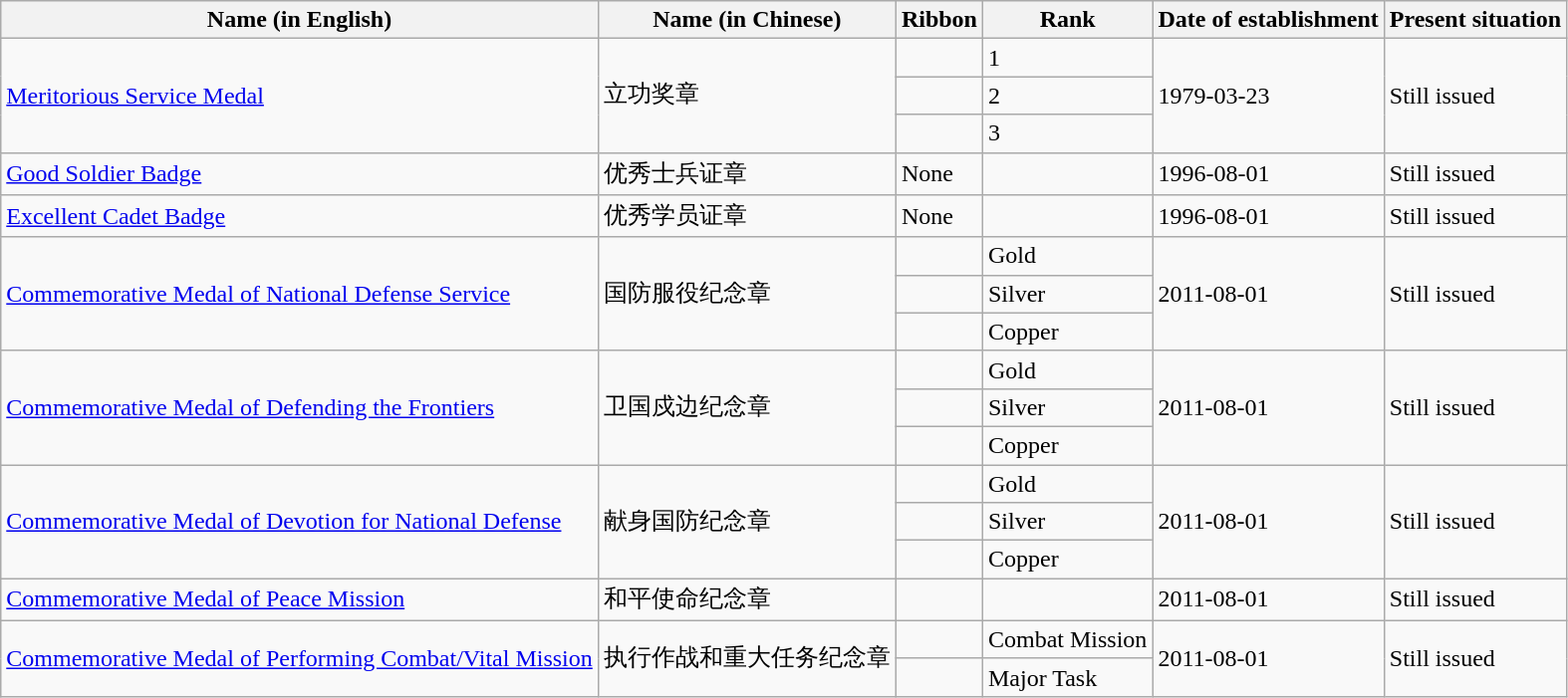<table class="wikitable">
<tr>
<th>Name (in English)</th>
<th>Name (in Chinese)</th>
<th>Ribbon</th>
<th>Rank</th>
<th>Date of establishment</th>
<th>Present situation</th>
</tr>
<tr>
<td rowspan=3><a href='#'>Meritorious Service Medal</a></td>
<td rowspan=3>立功奖章</td>
<td></td>
<td>1</td>
<td rowspan=3>1979-03-23</td>
<td rowspan=3>Still issued</td>
</tr>
<tr>
<td></td>
<td>2</td>
</tr>
<tr>
<td></td>
<td>3</td>
</tr>
<tr>
<td><a href='#'>Good Soldier Badge</a></td>
<td>优秀士兵证章</td>
<td>None</td>
<td></td>
<td>1996-08-01</td>
<td>Still issued</td>
</tr>
<tr>
<td><a href='#'>Excellent Cadet Badge</a></td>
<td>优秀学员证章</td>
<td>None</td>
<td></td>
<td>1996-08-01</td>
<td>Still issued</td>
</tr>
<tr>
<td rowspan=3><a href='#'>Commemorative Medal of National Defense Service</a></td>
<td rowspan=3>国防服役纪念章</td>
<td></td>
<td>Gold</td>
<td rowspan=3>2011-08-01</td>
<td rowspan=3>Still issued</td>
</tr>
<tr>
<td></td>
<td>Silver</td>
</tr>
<tr>
<td></td>
<td>Copper</td>
</tr>
<tr>
<td rowspan=3><a href='#'>Commemorative Medal of Defending the Frontiers</a></td>
<td rowspan=3>卫国戍边纪念章</td>
<td></td>
<td>Gold</td>
<td rowspan=3>2011-08-01</td>
<td rowspan=3>Still issued</td>
</tr>
<tr>
<td></td>
<td>Silver</td>
</tr>
<tr>
<td></td>
<td>Copper</td>
</tr>
<tr>
<td rowspan=3><a href='#'>Commemorative Medal of Devotion for National Defense</a></td>
<td rowspan=3>献身国防纪念章</td>
<td></td>
<td>Gold</td>
<td rowspan=3>2011-08-01</td>
<td rowspan=3>Still issued</td>
</tr>
<tr>
<td></td>
<td>Silver</td>
</tr>
<tr>
<td></td>
<td>Copper</td>
</tr>
<tr>
<td><a href='#'>Commemorative Medal of Peace Mission</a></td>
<td>和平使命纪念章</td>
<td></td>
<td></td>
<td>2011-08-01</td>
<td>Still issued</td>
</tr>
<tr>
<td rowspan=2><a href='#'>Commemorative Medal of Performing Combat/Vital Mission</a></td>
<td rowspan=2>执行作战和重大任务纪念章</td>
<td></td>
<td>Combat Mission</td>
<td rowspan=2>2011-08-01</td>
<td rowspan=2>Still issued</td>
</tr>
<tr>
<td></td>
<td>Major Task</td>
</tr>
</table>
